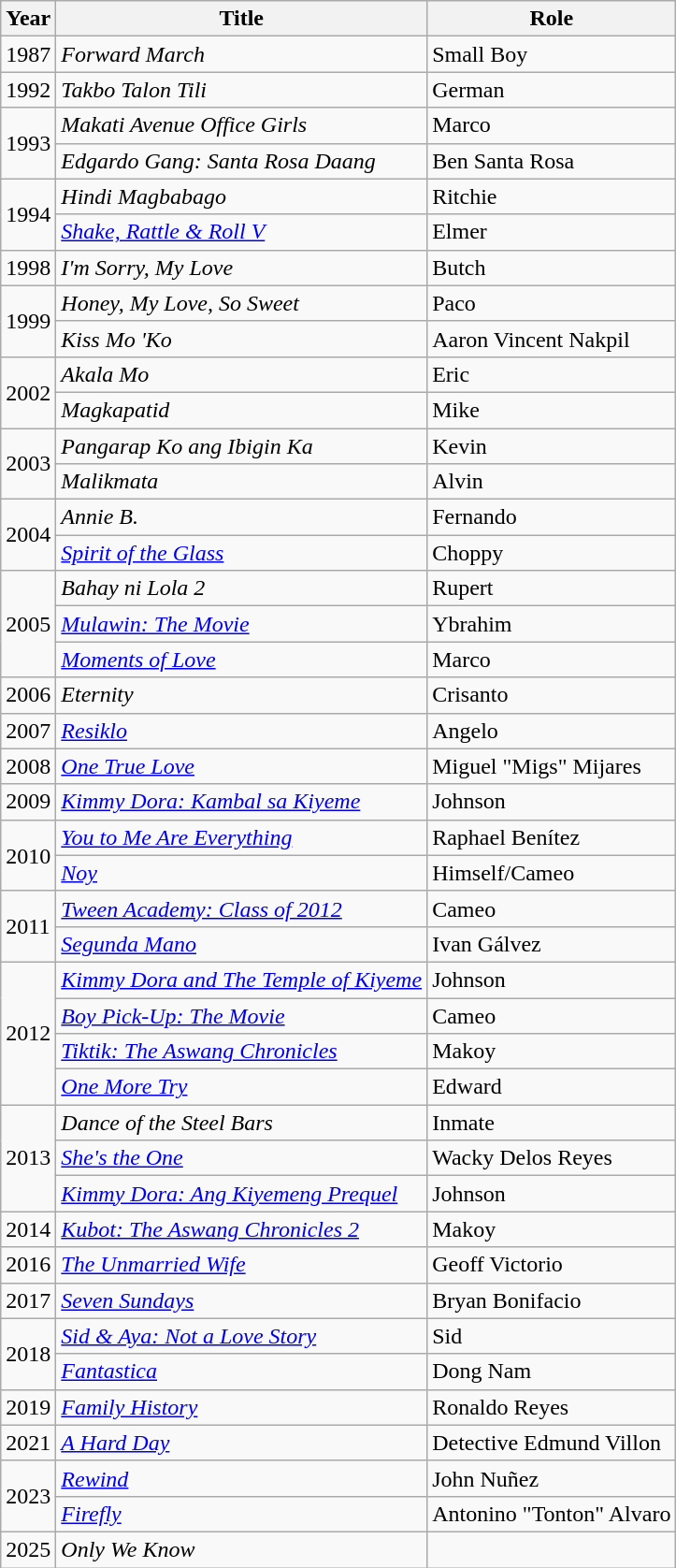<table class="wikitable">
<tr>
<th>Year</th>
<th>Title</th>
<th>Role</th>
</tr>
<tr>
<td>1987</td>
<td><em>Forward March</em></td>
<td>Small Boy</td>
</tr>
<tr>
<td>1992</td>
<td><em>Takbo Talon Tili</em></td>
<td>German</td>
</tr>
<tr>
<td rowspan="2">1993</td>
<td><em>Makati Avenue Office Girls</em></td>
<td>Marco</td>
</tr>
<tr>
<td><em>Edgardo Gang: Santa Rosa Daang</em></td>
<td>Ben Santa Rosa</td>
</tr>
<tr>
<td rowspan="2">1994</td>
<td><em>Hindi Magbabago</em></td>
<td>Ritchie</td>
</tr>
<tr>
<td><em><a href='#'>Shake, Rattle & Roll V</a></em></td>
<td>Elmer</td>
</tr>
<tr>
<td>1998</td>
<td><em>I'm Sorry, My Love</em></td>
<td>Butch</td>
</tr>
<tr>
<td rowspan="2">1999</td>
<td><em>Honey, My Love, So Sweet</em></td>
<td>Paco</td>
</tr>
<tr>
<td><em>Kiss Mo 'Ko</em></td>
<td>Aaron Vincent Nakpil</td>
</tr>
<tr>
<td rowspan="2">2002</td>
<td><em>Akala Mo</em></td>
<td>Eric</td>
</tr>
<tr>
<td><em>Magkapatid</em></td>
<td>Mike</td>
</tr>
<tr>
<td rowspan="2">2003</td>
<td><em>Pangarap Ko ang Ibigin Ka</em></td>
<td>Kevin</td>
</tr>
<tr>
<td><em>Malikmata</em></td>
<td>Alvin</td>
</tr>
<tr>
<td rowspan="2">2004</td>
<td><em>Annie B.</em></td>
<td>Fernando</td>
</tr>
<tr>
<td><em><a href='#'>Spirit of the Glass</a></em></td>
<td>Choppy</td>
</tr>
<tr>
<td rowspan="3">2005</td>
<td><em>Bahay ni Lola 2</em></td>
<td>Rupert</td>
</tr>
<tr>
<td><em><a href='#'>Mulawin: The Movie</a></em></td>
<td>Ybrahim</td>
</tr>
<tr>
<td><em><a href='#'>Moments of Love</a></em></td>
<td>Marco</td>
</tr>
<tr>
<td>2006</td>
<td><em> Eternity</em></td>
<td>Crisanto</td>
</tr>
<tr>
<td>2007</td>
<td><em> <a href='#'>Resiklo</a></em></td>
<td>Angelo</td>
</tr>
<tr>
<td>2008</td>
<td><em><a href='#'>One True Love</a></em></td>
<td>Miguel "Migs" Mijares</td>
</tr>
<tr>
<td>2009</td>
<td><em><a href='#'>Kimmy Dora: Kambal sa Kiyeme</a></em></td>
<td>Johnson</td>
</tr>
<tr>
<td rowspan="2">2010</td>
<td><em><a href='#'>You to Me Are Everything</a></em></td>
<td>Raphael Benítez</td>
</tr>
<tr>
<td><em><a href='#'>Noy</a></em></td>
<td>Himself/Cameo</td>
</tr>
<tr>
<td rowspan="2">2011</td>
<td><em><a href='#'>Tween Academy: Class of 2012</a></em></td>
<td>Cameo</td>
</tr>
<tr>
<td><em><a href='#'>Segunda Mano</a></em></td>
<td>Ivan Gálvez</td>
</tr>
<tr>
<td rowspan="4">2012</td>
<td><em><a href='#'>Kimmy Dora and The Temple of Kiyeme</a></em></td>
<td>Johnson</td>
</tr>
<tr>
<td><em><a href='#'>Boy Pick-Up: The Movie</a></em></td>
<td>Cameo</td>
</tr>
<tr>
<td><em><a href='#'>Tiktik: The Aswang Chronicles</a></em></td>
<td>Makoy</td>
</tr>
<tr>
<td><em><a href='#'>One More Try</a></em></td>
<td>Edward</td>
</tr>
<tr>
<td rowspan="3">2013</td>
<td><em>Dance of the Steel Bars</em></td>
<td>Inmate</td>
</tr>
<tr>
<td><em><a href='#'>She's the One</a></em></td>
<td>Wacky Delos Reyes</td>
</tr>
<tr>
<td><em><a href='#'>Kimmy Dora: Ang Kiyemeng Prequel</a></em></td>
<td>Johnson</td>
</tr>
<tr>
<td>2014</td>
<td><em><a href='#'>Kubot: The Aswang Chronicles 2</a></em></td>
<td>Makoy</td>
</tr>
<tr>
<td>2016</td>
<td><em><a href='#'>The Unmarried Wife</a></em></td>
<td>Geoff Victorio</td>
</tr>
<tr>
<td>2017</td>
<td><em><a href='#'>Seven Sundays</a></em></td>
<td>Bryan Bonifacio</td>
</tr>
<tr>
<td rowspan="2">2018</td>
<td><em><a href='#'>Sid & Aya: Not a Love Story</a></em></td>
<td>Sid</td>
</tr>
<tr>
<td><em><a href='#'>Fantastica</a></em></td>
<td>Dong Nam</td>
</tr>
<tr>
<td>2019</td>
<td><em><a href='#'>Family History</a></em></td>
<td>Ronaldo Reyes</td>
</tr>
<tr>
<td>2021</td>
<td><em><a href='#'>A Hard Day</a></em></td>
<td>Detective Edmund Villon</td>
</tr>
<tr>
<td rowspan="2">2023</td>
<td><em><a href='#'>Rewind</a></em></td>
<td>John Nuñez</td>
</tr>
<tr>
<td><em><a href='#'>Firefly</a></em></td>
<td>Antonino "Tonton" Alvaro </td>
</tr>
<tr>
<td>2025</td>
<td><em>Only We Know</em></td>
<td></td>
</tr>
</table>
